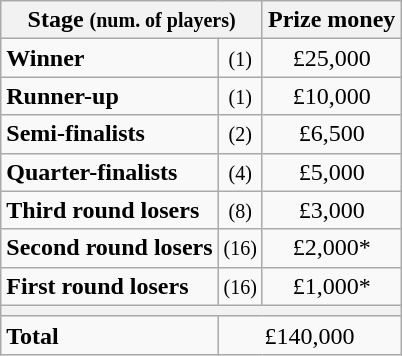<table class="wikitable">
<tr>
<th colspan=2>Stage <small>(num. of players)</small></th>
<th>Prize money</th>
</tr>
<tr>
<td><strong>Winner</strong></td>
<td align=center><small>(1)</small></td>
<td align=center>£25,000</td>
</tr>
<tr>
<td><strong>Runner-up</strong></td>
<td align=center><small>(1)</small></td>
<td align=center>£10,000</td>
</tr>
<tr>
<td><strong>Semi-finalists</strong></td>
<td align=center><small>(2)</small></td>
<td align=center>£6,500</td>
</tr>
<tr>
<td><strong>Quarter-finalists</strong></td>
<td align=center><small>(4)</small></td>
<td align=center>£5,000</td>
</tr>
<tr>
<td><strong>Third round losers</strong></td>
<td align=center><small>(8)</small></td>
<td align=center>£3,000</td>
</tr>
<tr>
<td><strong>Second round losers</strong></td>
<td align=center><small>(16)</small></td>
<td align=center>£2,000*</td>
</tr>
<tr>
<td><strong>First round losers</strong></td>
<td align=center><small>(16)</small></td>
<td align=center>£1,000*</td>
</tr>
<tr>
<th colspan=3></th>
</tr>
<tr>
<td><strong>Total</strong></td>
<td align=center colspan=2>£140,000</td>
</tr>
</table>
